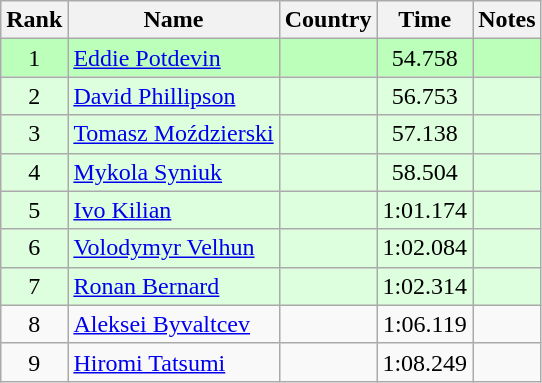<table class="wikitable" style="text-align:center">
<tr>
<th>Rank</th>
<th>Name</th>
<th>Country</th>
<th>Time</th>
<th>Notes</th>
</tr>
<tr bgcolor=bbffbb>
<td>1</td>
<td align="left"><a href='#'>Eddie Potdevin</a></td>
<td align="left"></td>
<td>54.758</td>
<td></td>
</tr>
<tr bgcolor=ddffdd>
<td>2</td>
<td align="left"><a href='#'>David Phillipson</a></td>
<td align="left"></td>
<td>56.753</td>
<td></td>
</tr>
<tr bgcolor=ddffdd>
<td>3</td>
<td align="left"><a href='#'>Tomasz Moździerski</a></td>
<td align="left"></td>
<td>57.138</td>
<td></td>
</tr>
<tr bgcolor=ddffdd>
<td>4</td>
<td align="left"><a href='#'>Mykola Syniuk</a></td>
<td align="left"></td>
<td>58.504</td>
<td></td>
</tr>
<tr bgcolor=ddffdd>
<td>5</td>
<td align="left"><a href='#'>Ivo Kilian</a></td>
<td align="left"></td>
<td>1:01.174</td>
<td></td>
</tr>
<tr bgcolor=ddffdd>
<td>6</td>
<td align="left"><a href='#'>Volodymyr Velhun</a></td>
<td align="left"></td>
<td>1:02.084</td>
<td></td>
</tr>
<tr bgcolor=ddffdd>
<td>7</td>
<td align="left"><a href='#'>Ronan Bernard</a></td>
<td align="left"></td>
<td>1:02.314</td>
<td></td>
</tr>
<tr>
<td>8</td>
<td align="left"><a href='#'>Aleksei Byvaltcev</a></td>
<td align="left"></td>
<td>1:06.119</td>
<td></td>
</tr>
<tr>
<td>9</td>
<td align="left"><a href='#'>Hiromi Tatsumi</a></td>
<td align="left"></td>
<td>1:08.249</td>
<td></td>
</tr>
</table>
